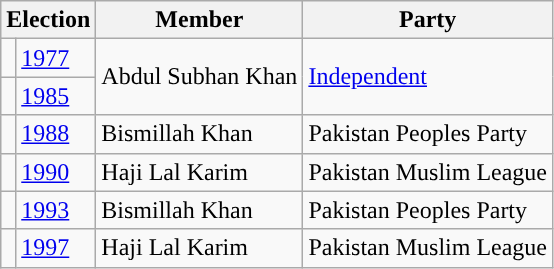<table class="wikitable">
<tr>
<th colspan="2">Election</th>
<th>Member</th>
<th>Party</th>
</tr>
<tr>
<td style="background-color: "></td>
<td><a href='#'>1977</a></td>
<td rowspan=2>Abdul Subhan Khan</td>
<td rowspan=2><a href='#'>Independent</a></td>
</tr>
<tr>
<td style="background-color: "></td>
<td><a href='#'>1985</a></td>
</tr>
<tr>
<td style="background-color: "></td>
<td><a href='#'>1988</a></td>
<td>Bismillah Khan</td>
<td>Pakistan Peoples Party</td>
</tr>
<tr>
<td style="background-color: "></td>
<td><a href='#'>1990</a></td>
<td>Haji Lal Karim</td>
<td>Pakistan Muslim League</td>
</tr>
<tr>
<td style="background-color: "></td>
<td><a href='#'>1993</a></td>
<td>Bismillah Khan</td>
<td>Pakistan Peoples Party</td>
</tr>
<tr>
<td style="background-color: "></td>
<td><a href='#'>1997</a></td>
<td>Haji Lal Karim</td>
<td>Pakistan Muslim League</td>
</tr>
</table>
